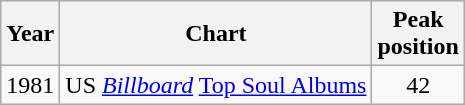<table class="wikitable sortable">
<tr>
<th>Year</th>
<th>Chart</th>
<th>Peak<br>position</th>
</tr>
<tr>
<td>1981</td>
<td>US <em><a href='#'>Billboard</a></em> <a href='#'>Top Soul Albums</a></td>
<td align=center>42</td>
</tr>
</table>
